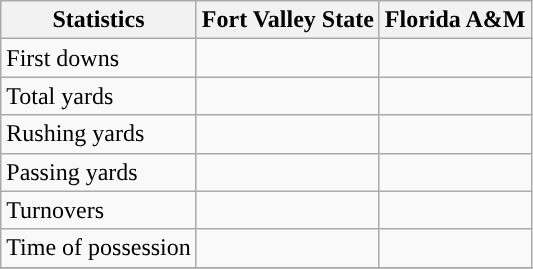<table class="wikitable">
<tr>
<th>Statistics</th>
<th>Fort Valley State</th>
<th>Florida A&M</th>
</tr>
<tr>
<td>First downs</td>
<td> </td>
<td> </td>
</tr>
<tr>
<td>Total yards</td>
<td> </td>
<td> </td>
</tr>
<tr>
<td>Rushing yards</td>
<td> </td>
<td> </td>
</tr>
<tr>
<td>Passing yards</td>
<td> </td>
<td> </td>
</tr>
<tr>
<td>Turnovers</td>
<td> </td>
<td> </td>
</tr>
<tr>
<td>Time of possession</td>
<td> </td>
<td> </td>
</tr>
<tr>
</tr>
</table>
